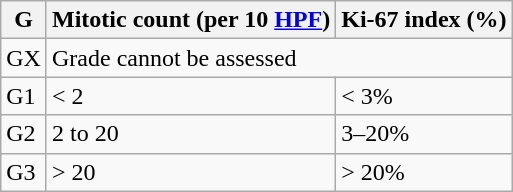<table class="wikitable">
<tr>
<th>G</th>
<th>Mitotic count (per 10 <a href='#'>HPF</a>)</th>
<th>Ki-67 index (%)</th>
</tr>
<tr>
<td>GX</td>
<td colspan=2>Grade cannot be assessed</td>
</tr>
<tr>
<td>G1</td>
<td>< 2</td>
<td>< 3%</td>
</tr>
<tr>
<td>G2</td>
<td>2 to 20</td>
<td>3–20%</td>
</tr>
<tr>
<td>G3</td>
<td>> 20</td>
<td>> 20%</td>
</tr>
</table>
